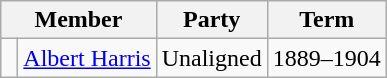<table class="wikitable">
<tr>
<th colspan="2">Member</th>
<th>Party</th>
<th>Term</th>
</tr>
<tr>
<td> </td>
<td><a href='#'>Albert Harris</a></td>
<td>Unaligned</td>
<td>1889–1904</td>
</tr>
</table>
